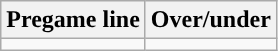<table class="wikitable">
<tr align="center">
<th>Pregame line</th>
<th>Over/under</th>
</tr>
<tr align="center">
<td></td>
<td></td>
</tr>
</table>
